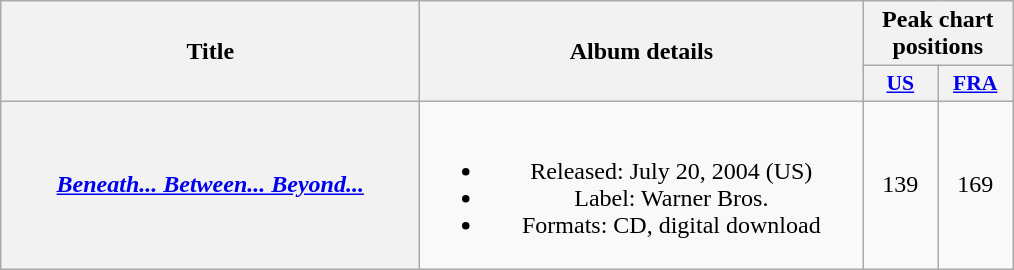<table class="wikitable plainrowheaders" style="text-align:center;">
<tr>
<th scope="col" rowspan="2" style="width:17em;">Title</th>
<th scope="col" rowspan="2" style="width:18em;">Album details</th>
<th scope="col" colspan="2">Peak chart positions</th>
</tr>
<tr>
<th scope="col" style="width:3em;font-size:90%;"><a href='#'>US</a><br></th>
<th scope="col" style="width:3em;font-size:90%;"><a href='#'>FRA</a><br></th>
</tr>
<tr>
<th scope="row"><em><a href='#'>Beneath... Between... Beyond...</a></em></th>
<td><br><ul><li>Released: July 20, 2004 <span>(US)</span></li><li>Label: Warner Bros.</li><li>Formats: CD, digital download</li></ul></td>
<td>139</td>
<td>169</td>
</tr>
</table>
